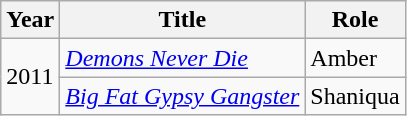<table class="wikitable">
<tr>
<th>Year</th>
<th>Title</th>
<th>Role</th>
</tr>
<tr>
<td rowspan="2">2011</td>
<td><em><a href='#'>Demons Never Die</a></em></td>
<td>Amber</td>
</tr>
<tr>
<td><em><a href='#'>Big Fat Gypsy Gangster</a></em></td>
<td>Shaniqua</td>
</tr>
</table>
